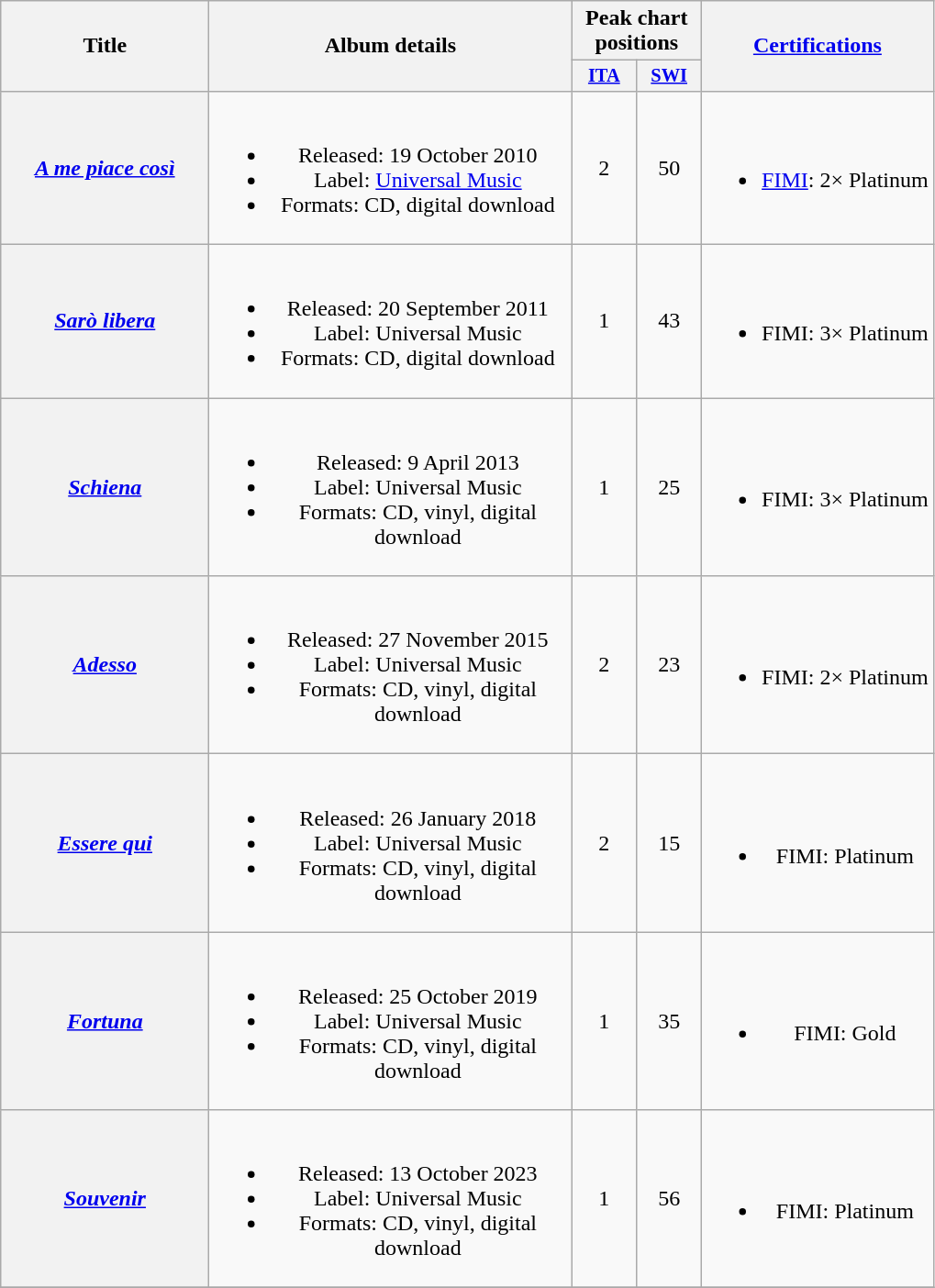<table class="wikitable plainrowheaders" style="text-align:center;">
<tr>
<th scope="col" rowspan="2" style="width:9em;">Title</th>
<th scope="col" rowspan="2" style="width:16em;">Album details</th>
<th scope="col" colspan="2">Peak chart positions</th>
<th scope="col" rowspan="2"><a href='#'>Certifications</a></th>
</tr>
<tr>
<th scope="col" style="width:3em;font-size:85%;"><a href='#'>ITA</a><br></th>
<th scope="col" style="width:3em;font-size:85%;"><a href='#'>SWI</a><br></th>
</tr>
<tr>
<th scope="row"><em><a href='#'>A me piace così</a></em></th>
<td><br><ul><li>Released: 19 October 2010</li><li>Label: <a href='#'>Universal Music</a></li><li>Formats: CD, digital download</li></ul></td>
<td>2</td>
<td>50</td>
<td><br><ul><li><a href='#'>FIMI</a>: 2× Platinum</li></ul></td>
</tr>
<tr>
<th scope="row"><em><a href='#'>Sarò libera</a></em></th>
<td><br><ul><li>Released: 20 September 2011</li><li>Label: Universal Music</li><li>Formats: CD, digital download</li></ul></td>
<td>1</td>
<td>43</td>
<td><br><ul><li>FIMI: 3× Platinum</li></ul></td>
</tr>
<tr>
<th scope="row"><em><a href='#'>Schiena</a></em></th>
<td><br><ul><li>Released: 9 April 2013</li><li>Label: Universal Music</li><li>Formats: CD, vinyl, digital download</li></ul></td>
<td>1</td>
<td>25</td>
<td><br><ul><li>FIMI: 3× Platinum</li></ul></td>
</tr>
<tr>
<th scope="row"><a href='#'><em>Adesso</em></a></th>
<td><br><ul><li>Released: 27 November 2015</li><li>Label: Universal Music</li><li>Formats: CD, vinyl, digital download</li></ul></td>
<td>2</td>
<td>23</td>
<td><br><ul><li>FIMI: 2× Platinum</li></ul></td>
</tr>
<tr>
<th scope="row"><em><a href='#'>Essere qui</a></em></th>
<td><br><ul><li>Released: 26 January 2018</li><li>Label: Universal Music</li><li>Formats: CD, vinyl, digital download</li></ul></td>
<td>2</td>
<td>15</td>
<td><br><ul><li>FIMI: Platinum</li></ul></td>
</tr>
<tr>
<th scope="row"><em><a href='#'>Fortuna</a></em></th>
<td><br><ul><li>Released: 25 October 2019</li><li>Label: Universal Music</li><li>Formats: CD, vinyl, digital download</li></ul></td>
<td>1</td>
<td>35</td>
<td><br><ul><li>FIMI: Gold</li></ul></td>
</tr>
<tr>
<th scope="row"><a href='#'><em>Souvenir</em></a></th>
<td><br><ul><li>Released: 13 October 2023</li><li>Label: Universal Music</li><li>Formats: CD, vinyl, digital download</li></ul></td>
<td>1</td>
<td>56</td>
<td><br><ul><li>FIMI: Platinum</li></ul></td>
</tr>
<tr>
</tr>
</table>
